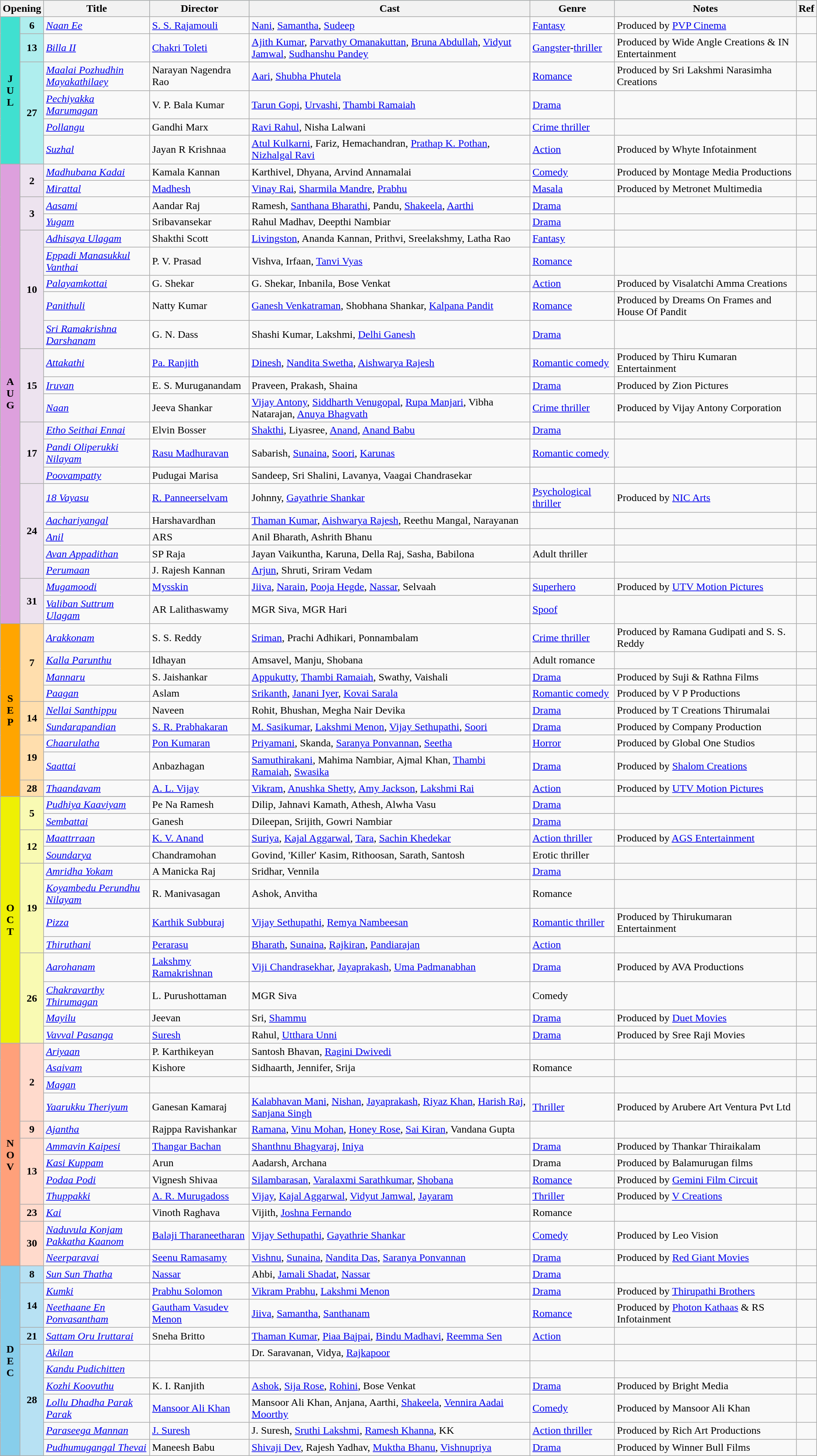<table id="wikitable-20121207" class="wikitable">
<tr style="background:#b0e0e6; text-align:center;">
<th colspan="2">Opening</th>
<th style="width:13%;">Title</th>
<th>Director</th>
<th>Cast</th>
<th>Genre</th>
<th>Notes</th>
<th>Ref</th>
</tr>
<tr July!>
<td rowspan="6"   style="text-align:center; background:#40e0d0; textcolor:#000;"><strong>J<br>U<br>L</strong></td>
<td style="text-align:center; background:#afeeee;"><strong>6</strong></td>
<td><em><a href='#'>Naan Ee</a></em></td>
<td><a href='#'>S. S. Rajamouli</a></td>
<td><a href='#'>Nani</a>, <a href='#'>Samantha</a>, <a href='#'>Sudeep</a></td>
<td><a href='#'>Fantasy</a></td>
<td>Produced by <a href='#'>PVP Cinema</a></td>
<td></td>
</tr>
<tr>
<td style="text-align:center; background:#afeeee;"><strong>13</strong></td>
<td><em><a href='#'>Billa II</a></em></td>
<td><a href='#'>Chakri Toleti</a></td>
<td><a href='#'>Ajith Kumar</a>, <a href='#'>Parvathy Omanakuttan</a>, <a href='#'>Bruna Abdullah</a>, <a href='#'>Vidyut Jamwal</a>, <a href='#'>Sudhanshu Pandey</a></td>
<td><a href='#'>Gangster</a>-<a href='#'>thriller</a></td>
<td>Produced by Wide Angle Creations & IN Entertainment</td>
<td></td>
</tr>
<tr>
<td rowspan="4" style="text-align:center; background:#afeeee;"><strong>27</strong></td>
<td><em><a href='#'>Maalai Pozhudhin Mayakathilaey</a></em></td>
<td>Narayan Nagendra Rao</td>
<td><a href='#'>Aari</a>, <a href='#'>Shubha Phutela</a></td>
<td><a href='#'>Romance</a></td>
<td>Produced by  Sri Lakshmi Narasimha Creations</td>
<td></td>
</tr>
<tr>
<td><em><a href='#'>Pechiyakka Marumagan</a></em></td>
<td>V. P. Bala Kumar</td>
<td><a href='#'>Tarun Gopi</a>, <a href='#'>Urvashi</a>, <a href='#'>Thambi Ramaiah</a></td>
<td><a href='#'>Drama</a></td>
<td></td>
<td></td>
</tr>
<tr>
<td><em><a href='#'>Pollangu</a></em></td>
<td>Gandhi Marx</td>
<td><a href='#'>Ravi Rahul</a>, Nisha Lalwani</td>
<td><a href='#'>Crime thriller</a></td>
<td></td>
<td></td>
</tr>
<tr>
<td><em><a href='#'>Suzhal</a></em></td>
<td>Jayan R Krishnaa</td>
<td><a href='#'>Atul Kulkarni</a>, Fariz, Hemachandran, <a href='#'>Prathap K. Pothan</a>, <a href='#'>Nizhalgal Ravi</a></td>
<td><a href='#'>Action</a></td>
<td>Produced by Whyte Infotainment</td>
<td></td>
</tr>
<tr August!>
<td rowspan="22"   style="text-align:center; background:plum; textcolor:#000;"><strong>A<br>U<br>G</strong></td>
<td rowspan="2" style="text-align:center;background:#ede3ef;"><strong>2</strong></td>
<td><em><a href='#'>Madhubana Kadai</a></em></td>
<td>Kamala Kannan</td>
<td>Karthivel, Dhyana, Arvind Annamalai</td>
<td><a href='#'>Comedy</a></td>
<td>Produced by Montage Media Productions</td>
<td></td>
</tr>
<tr>
<td><em><a href='#'>Mirattal</a></em></td>
<td><a href='#'>Madhesh</a></td>
<td><a href='#'>Vinay Rai</a>, <a href='#'>Sharmila Mandre</a>, <a href='#'>Prabhu</a></td>
<td><a href='#'>Masala</a></td>
<td>Produced by Metronet Multimedia</td>
<td></td>
</tr>
<tr>
<td rowspan="2" style="text-align:center;background:#ede3ef;"><strong>3</strong></td>
<td><em><a href='#'>Aasami</a></em></td>
<td>Aandar Raj</td>
<td>Ramesh, <a href='#'>Santhana Bharathi</a>, Pandu, <a href='#'>Shakeela</a>, <a href='#'>Aarthi</a></td>
<td><a href='#'>Drama</a></td>
<td></td>
<td></td>
</tr>
<tr>
<td><em><a href='#'>Yugam</a></em></td>
<td>Sribavansekar</td>
<td>Rahul Madhav, Deepthi Nambiar</td>
<td><a href='#'>Drama</a></td>
<td></td>
<td></td>
</tr>
<tr>
<td rowspan="5" style="text-align:center;background:#ede3ef;"><strong>10</strong></td>
<td><em><a href='#'>Adhisaya Ulagam</a></em></td>
<td>Shakthi Scott</td>
<td><a href='#'>Livingston</a>, Ananda Kannan, Prithvi, Sreelakshmy, Latha Rao</td>
<td><a href='#'>Fantasy</a></td>
<td></td>
<td></td>
</tr>
<tr>
<td><em><a href='#'>Eppadi Manasukkul Vanthai</a></em></td>
<td>P. V. Prasad</td>
<td>Vishva, Irfaan, <a href='#'>Tanvi Vyas</a></td>
<td><a href='#'>Romance</a></td>
<td></td>
<td></td>
</tr>
<tr>
<td><em><a href='#'>Palayamkottai</a></em></td>
<td>G. Shekar</td>
<td>G. Shekar, Inbanila, Bose Venkat</td>
<td><a href='#'>Action</a></td>
<td>Produced by Visalatchi Amma Creations</td>
<td></td>
</tr>
<tr>
<td><em><a href='#'>Panithuli</a></em></td>
<td>Natty Kumar</td>
<td><a href='#'>Ganesh Venkatraman</a>, Shobhana Shankar, <a href='#'>Kalpana Pandit</a></td>
<td><a href='#'>Romance</a></td>
<td>Produced by Dreams On Frames and House Of Pandit</td>
<td></td>
</tr>
<tr>
<td><em><a href='#'>Sri Ramakrishna Darshanam</a></em></td>
<td>G. N. Dass</td>
<td>Shashi Kumar, Lakshmi, <a href='#'>Delhi Ganesh</a></td>
<td><a href='#'>Drama</a></td>
<td></td>
<td></td>
</tr>
<tr>
<td rowspan="3" style="text-align:center;background:#ede3ef;"><strong>15</strong></td>
<td><em><a href='#'>Attakathi</a></em></td>
<td><a href='#'>Pa. Ranjith</a></td>
<td><a href='#'>Dinesh</a>, <a href='#'>Nandita Swetha</a>, <a href='#'>Aishwarya Rajesh</a></td>
<td><a href='#'>Romantic comedy</a></td>
<td>Produced by Thiru Kumaran Entertainment</td>
<td></td>
</tr>
<tr>
<td><em><a href='#'>Iruvan</a></em></td>
<td>E. S. Muruganandam</td>
<td>Praveen, Prakash, Shaina</td>
<td><a href='#'>Drama</a></td>
<td>Produced by Zion Pictures</td>
<td></td>
</tr>
<tr>
<td><em><a href='#'>Naan</a></em></td>
<td>Jeeva Shankar</td>
<td><a href='#'>Vijay Antony</a>, <a href='#'>Siddharth Venugopal</a>, <a href='#'>Rupa Manjari</a>, Vibha Natarajan, <a href='#'>Anuya Bhagvath</a></td>
<td><a href='#'>Crime thriller</a></td>
<td>Produced by Vijay Antony Corporation</td>
<td></td>
</tr>
<tr>
<td rowspan="3" style="text-align:center;background:#ede3ef;"><strong>17</strong></td>
<td><em><a href='#'>Etho Seithai Ennai</a></em></td>
<td>Elvin Bosser</td>
<td><a href='#'>Shakthi</a>, Liyasree, <a href='#'>Anand</a>, <a href='#'>Anand Babu</a></td>
<td><a href='#'>Drama</a></td>
<td></td>
<td></td>
</tr>
<tr>
<td><em><a href='#'>Pandi Oliperukki Nilayam</a></em></td>
<td><a href='#'>Rasu Madhuravan</a></td>
<td>Sabarish, <a href='#'>Sunaina</a>, <a href='#'>Soori</a>, <a href='#'>Karunas</a></td>
<td><a href='#'>Romantic comedy</a></td>
<td></td>
<td></td>
</tr>
<tr>
<td><em><a href='#'>Poovampatty</a></em></td>
<td>Pudugai Marisa</td>
<td>Sandeep, Sri Shalini, Lavanya, Vaagai Chandrasekar</td>
<td></td>
<td></td>
<td></td>
</tr>
<tr>
<td rowspan="5" style="text-align:center;background:#ede3ef;"><strong>24</strong></td>
<td><em><a href='#'>18 Vayasu</a></em></td>
<td><a href='#'>R. Panneerselvam</a></td>
<td>Johnny, <a href='#'>Gayathrie Shankar</a></td>
<td><a href='#'>Psychological thriller</a></td>
<td>Produced by <a href='#'>NIC Arts</a></td>
<td></td>
</tr>
<tr>
<td><em><a href='#'>Aachariyangal</a></em></td>
<td>Harshavardhan</td>
<td><a href='#'>Thaman Kumar</a>, <a href='#'>Aishwarya Rajesh</a>, Reethu Mangal, Narayanan</td>
<td></td>
<td></td>
<td></td>
</tr>
<tr>
<td><em><a href='#'>Anil</a></em></td>
<td>ARS</td>
<td>Anil Bharath, Ashrith Bhanu</td>
<td></td>
<td></td>
<td></td>
</tr>
<tr>
<td><em><a href='#'>Avan Appadithan</a></em></td>
<td>SP Raja</td>
<td>Jayan Vaikuntha, Karuna, Della Raj, Sasha, Babilona</td>
<td>Adult thriller</td>
<td></td>
<td></td>
</tr>
<tr>
<td><em><a href='#'>Perumaan</a></em></td>
<td>J. Rajesh Kannan</td>
<td><a href='#'>Arjun</a>, Shruti, Sriram Vedam</td>
<td></td>
<td></td>
<td></td>
</tr>
<tr>
<td rowspan="2" style="text-align:center;background:#ede3ef;"><strong>31</strong></td>
<td><em><a href='#'>Mugamoodi</a></em></td>
<td><a href='#'>Mysskin</a></td>
<td><a href='#'>Jiiva</a>, <a href='#'>Narain</a>, <a href='#'>Pooja Hegde</a>, <a href='#'>Nassar</a>, Selvaah</td>
<td><a href='#'>Superhero</a></td>
<td>Produced by <a href='#'>UTV Motion Pictures</a></td>
<td></td>
</tr>
<tr>
<td><em><a href='#'>Valiban Suttrum Ulagam</a></em></td>
<td>AR Lalithaswamy</td>
<td>MGR Siva, MGR Hari</td>
<td><a href='#'>Spoof</a></td>
<td></td>
<td></td>
</tr>
<tr September!>
<td rowspan="9" style="text-align:center; background:orange; textcolor:#000;"><strong>S<br>E<br>P</strong></td>
<td rowspan="4" style="text-align:center;background:#ffdead;"><strong>7</strong></td>
<td><em><a href='#'>Arakkonam</a></em></td>
<td>S. S. Reddy</td>
<td><a href='#'>Sriman</a>, Prachi Adhikari, Ponnambalam</td>
<td><a href='#'>Crime thriller</a></td>
<td>Produced by Ramana Gudipati and S. S. Reddy</td>
<td></td>
</tr>
<tr>
<td><em><a href='#'>Kalla Parunthu</a></em></td>
<td>Idhayan</td>
<td>Amsavel, Manju, Shobana</td>
<td>Adult romance</td>
<td></td>
<td></td>
</tr>
<tr>
<td><em><a href='#'>Mannaru</a></em></td>
<td>S. Jaishankar</td>
<td><a href='#'>Appukutty</a>, <a href='#'>Thambi Ramaiah</a>, Swathy, Vaishali</td>
<td><a href='#'>Drama</a></td>
<td>Produced by Suji & Rathna Films</td>
<td></td>
</tr>
<tr>
<td><em><a href='#'>Paagan</a></em></td>
<td>Aslam</td>
<td><a href='#'>Srikanth</a>, <a href='#'>Janani Iyer</a>, <a href='#'>Kovai Sarala</a></td>
<td><a href='#'>Romantic comedy</a></td>
<td>Produced by V P Productions</td>
<td></td>
</tr>
<tr>
<td rowspan="2" style="text-align:center;background:#ffdead;"><strong>14</strong></td>
<td><em><a href='#'>Nellai Santhippu</a></em></td>
<td>Naveen</td>
<td>Rohit, Bhushan, Megha Nair Devika</td>
<td><a href='#'>Drama</a></td>
<td>Produced by T Creations Thirumalai</td>
<td></td>
</tr>
<tr>
<td><em><a href='#'>Sundarapandian</a></em></td>
<td><a href='#'>S. R. Prabhakaran</a></td>
<td><a href='#'>M. Sasikumar</a>, <a href='#'>Lakshmi Menon</a>, <a href='#'>Vijay Sethupathi</a>, <a href='#'>Soori</a></td>
<td><a href='#'>Drama</a></td>
<td>Produced by Company Production</td>
<td></td>
</tr>
<tr>
<td rowspan="2" style="text-align:center;background:#ffdead;"><strong>19</strong></td>
<td><em><a href='#'>Chaarulatha</a></em></td>
<td><a href='#'>Pon Kumaran</a></td>
<td><a href='#'>Priyamani</a>, Skanda, <a href='#'>Saranya Ponvannan</a>, <a href='#'>Seetha</a></td>
<td><a href='#'>Horror</a></td>
<td>Produced by Global One Studios</td>
<td></td>
</tr>
<tr>
<td><em><a href='#'>Saattai</a></em></td>
<td>Anbazhagan</td>
<td><a href='#'>Samuthirakani</a>, Mahima Nambiar, Ajmal Khan, <a href='#'>Thambi Ramaiah</a>, <a href='#'>Swasika</a></td>
<td><a href='#'>Drama</a></td>
<td>Produced by <a href='#'>Shalom Creations</a></td>
<td></td>
</tr>
<tr>
<td style="text-align:center; background:#ffdead;"><strong>28</strong></td>
<td><em><a href='#'>Thaandavam</a></em></td>
<td><a href='#'>A. L. Vijay</a></td>
<td><a href='#'>Vikram</a>, <a href='#'>Anushka Shetty</a>, <a href='#'>Amy Jackson</a>, <a href='#'>Lakshmi Rai</a></td>
<td><a href='#'>Action</a></td>
<td>Produced by <a href='#'>UTV Motion Pictures</a></td>
<td></td>
</tr>
<tr October! style="text-align:center;">
<td rowspan="13" style="background:#eef003; textcolor:#000;"><strong>O<br>C<br>T</strong></td>
<td rowspan="3" style="background:#f9fab3;"><strong>5</strong></td>
</tr>
<tr>
<td><em><a href='#'>Pudhiya Kaaviyam</a></em></td>
<td>Pe Na Ramesh</td>
<td>Dilip, Jahnavi Kamath, Athesh, Alwha Vasu</td>
<td><a href='#'>Drama</a></td>
<td></td>
<td></td>
</tr>
<tr>
<td><em><a href='#'>Sembattai</a></em></td>
<td>Ganesh</td>
<td>Dileepan, Srijith, Gowri Nambiar</td>
<td><a href='#'>Drama</a></td>
<td></td>
<td></td>
</tr>
<tr>
<td rowspan="2" style="text-align:center;background:#f9fab3;"><strong>12</strong></td>
<td><em><a href='#'>Maattrraan</a></em></td>
<td><a href='#'>K. V. Anand</a></td>
<td><a href='#'>Suriya</a>, <a href='#'>Kajal Aggarwal</a>, <a href='#'>Tara</a>, <a href='#'>Sachin Khedekar</a></td>
<td><a href='#'>Action thriller</a></td>
<td>Produced by <a href='#'>AGS Entertainment</a></td>
<td></td>
</tr>
<tr>
<td><em><a href='#'>Soundarya</a></em></td>
<td>Chandramohan</td>
<td>Govind, 'Killer' Kasim, Rithoosan, Sarath, Santosh</td>
<td>Erotic thriller</td>
<td></td>
<td></td>
</tr>
<tr>
<td rowspan="4" style="text-align:center;background:#f9fab3;"><strong>19</strong></td>
<td><em><a href='#'>Amridha Yokam</a></em></td>
<td>A Manicka Raj</td>
<td>Sridhar, Vennila</td>
<td><a href='#'>Drama</a></td>
<td></td>
<td></td>
</tr>
<tr>
<td><em><a href='#'>Koyambedu Perundhu Nilayam</a></em></td>
<td>R. Manivasagan</td>
<td>Ashok, Anvitha</td>
<td>Romance</td>
<td></td>
<td></td>
</tr>
<tr>
<td><em><a href='#'>Pizza</a></em></td>
<td><a href='#'>Karthik Subburaj</a></td>
<td><a href='#'>Vijay Sethupathi</a>, <a href='#'>Remya Nambeesan</a></td>
<td><a href='#'>Romantic thriller</a></td>
<td>Produced by Thirukumaran Entertainment</td>
<td></td>
</tr>
<tr>
<td><em><a href='#'>Thiruthani</a></em></td>
<td><a href='#'>Perarasu</a></td>
<td><a href='#'>Bharath</a>, <a href='#'>Sunaina</a>, <a href='#'>Rajkiran</a>, <a href='#'>Pandiarajan</a></td>
<td><a href='#'>Action</a></td>
<td></td>
<td></td>
</tr>
<tr>
<td rowspan="4" style="text-align:center;background:#f9fab3; textcolor:#000;"><strong>26</strong></td>
<td><em><a href='#'>Aarohanam</a></em></td>
<td><a href='#'>Lakshmy Ramakrishnan</a></td>
<td><a href='#'>Viji Chandrasekhar</a>, <a href='#'>Jayaprakash</a>, <a href='#'>Uma Padmanabhan</a></td>
<td><a href='#'>Drama</a></td>
<td>Produced by AVA Productions</td>
<td></td>
</tr>
<tr>
<td><em><a href='#'>Chakravarthy Thirumagan</a></em></td>
<td>L. Purushottaman</td>
<td>MGR Siva</td>
<td>Comedy</td>
<td></td>
<td></td>
</tr>
<tr>
<td><em><a href='#'>Mayilu</a></em></td>
<td>Jeevan</td>
<td>Sri, <a href='#'>Shammu</a></td>
<td><a href='#'>Drama</a></td>
<td>Produced by <a href='#'>Duet Movies</a></td>
<td></td>
</tr>
<tr>
<td><em><a href='#'>Vavval Pasanga</a></em></td>
<td><a href='#'>Suresh</a></td>
<td>Rahul, <a href='#'>Utthara Unni</a></td>
<td><a href='#'>Drama</a></td>
<td>Produced by Sree Raji Movies</td>
<td></td>
</tr>
<tr November!>
<td rowspan="12" style="text-align:center; background:#ffa07a; textcolor:#000;"><strong>N<br>O<br>V</strong></td>
<td rowspan="4" style="text-align:center; background:#ffdacc;"><strong>2</strong></td>
<td><em><a href='#'>Ariyaan</a></em></td>
<td>P. Karthikeyan</td>
<td>Santosh Bhavan, <a href='#'>Ragini Dwivedi</a></td>
<td></td>
<td></td>
<td></td>
</tr>
<tr>
<td><em><a href='#'>Asaivam</a></em></td>
<td>Kishore</td>
<td>Sidhaarth, Jennifer, Srija</td>
<td>Romance</td>
<td></td>
<td></td>
</tr>
<tr>
<td><em><a href='#'>Magan</a></em></td>
<td></td>
<td></td>
<td></td>
<td></td>
<td></td>
</tr>
<tr>
<td><em><a href='#'>Yaarukku Theriyum</a></em></td>
<td>Ganesan Kamaraj</td>
<td><a href='#'>Kalabhavan Mani</a>, <a href='#'>Nishan</a>, <a href='#'>Jayaprakash</a>, <a href='#'>Riyaz Khan</a>, <a href='#'>Harish Raj</a>, <a href='#'>Sanjana Singh</a></td>
<td><a href='#'>Thriller</a></td>
<td>Produced by Arubere Art Ventura Pvt Ltd</td>
<td></td>
</tr>
<tr>
<td style="text-align:center; background:#ffdacc;"><strong>9</strong></td>
<td><em><a href='#'>Ajantha</a></em></td>
<td>Rajppa Ravishankar</td>
<td><a href='#'>Ramana</a>, <a href='#'>Vinu Mohan</a>, <a href='#'>Honey Rose</a>, <a href='#'>Sai Kiran</a>, Vandana Gupta</td>
<td></td>
<td></td>
<td></td>
</tr>
<tr>
<td rowspan="4" style="text-align:center; background:#ffdacc;"><strong>13</strong></td>
<td><em><a href='#'>Ammavin Kaipesi</a></em></td>
<td><a href='#'>Thangar Bachan</a></td>
<td><a href='#'>Shanthnu Bhagyaraj</a>, <a href='#'>Iniya</a></td>
<td><a href='#'>Drama</a></td>
<td>Produced by Thankar Thiraikalam</td>
<td></td>
</tr>
<tr>
<td><em><a href='#'>Kasi Kuppam</a></em></td>
<td>Arun</td>
<td>Aadarsh, Archana</td>
<td>Drama</td>
<td>Produced by  Balamurugan films</td>
<td></td>
</tr>
<tr>
<td><em><a href='#'>Podaa Podi</a></em></td>
<td>Vignesh Shivaa</td>
<td><a href='#'>Silambarasan</a>, <a href='#'>Varalaxmi Sarathkumar</a>, <a href='#'>Shobana</a></td>
<td><a href='#'>Romance</a></td>
<td>Produced by <a href='#'>Gemini Film Circuit</a></td>
<td></td>
</tr>
<tr>
<td><em><a href='#'>Thuppakki</a></em></td>
<td><a href='#'>A. R. Murugadoss</a></td>
<td><a href='#'>Vijay</a>, <a href='#'>Kajal Aggarwal</a>, <a href='#'>Vidyut Jamwal</a>, <a href='#'>Jayaram</a></td>
<td><a href='#'>Thriller</a></td>
<td>Produced by <a href='#'>V Creations</a></td>
<td></td>
</tr>
<tr>
<td style="text-align:center; background:#ffdacc;"><strong>23</strong></td>
<td><em><a href='#'>Kai</a></em></td>
<td>Vinoth Raghava</td>
<td>Vijith, <a href='#'>Joshna Fernando</a></td>
<td>Romance</td>
<td></td>
<td></td>
</tr>
<tr>
<td rowspan="2" style="text-align:center; background:#ffdacc;"><strong>30</strong></td>
<td><em><a href='#'>Naduvula Konjam Pakkatha Kaanom</a></em></td>
<td><a href='#'>Balaji Tharaneetharan</a></td>
<td><a href='#'>Vijay Sethupathi</a>, <a href='#'>Gayathrie Shankar</a></td>
<td><a href='#'>Comedy</a></td>
<td>Produced by Leo Vision</td>
<td></td>
</tr>
<tr>
<td><em><a href='#'>Neerparavai</a></em></td>
<td><a href='#'>Seenu Ramasamy</a></td>
<td><a href='#'>Vishnu</a>, <a href='#'>Sunaina</a>, <a href='#'>Nandita Das</a>, <a href='#'>Saranya Ponvannan</a></td>
<td><a href='#'>Drama</a></td>
<td>Produced by <a href='#'>Red Giant Movies</a></td>
<td></td>
</tr>
<tr December!>
<td rowspan="10" style="text-align:center; background:skyBlue; textcolor:#000;"><strong>D<br>E<br>C</strong></td>
<td style="text-align:center; background:#b7e1f3;"><strong>8</strong></td>
<td><em><a href='#'>Sun Sun Thatha</a></em></td>
<td><a href='#'>Nassar</a></td>
<td>Ahbi, <a href='#'>Jamali Shadat</a>, <a href='#'>Nassar</a></td>
<td><a href='#'>Drama</a></td>
<td></td>
<td></td>
</tr>
<tr>
<td rowspan="2" style="text-align:center; background:#b7e1f3;"><strong>14</strong></td>
<td><em><a href='#'>Kumki</a></em></td>
<td><a href='#'>Prabhu Solomon</a></td>
<td><a href='#'>Vikram Prabhu</a>, <a href='#'>Lakshmi Menon</a></td>
<td><a href='#'>Drama</a></td>
<td>Produced by <a href='#'>Thirupathi Brothers</a></td>
<td></td>
</tr>
<tr>
<td><em><a href='#'>Neethaane En Ponvasantham</a></em></td>
<td><a href='#'>Gautham Vasudev Menon</a></td>
<td><a href='#'>Jiiva</a>, <a href='#'>Samantha</a>, <a href='#'>Santhanam</a></td>
<td><a href='#'>Romance</a></td>
<td>Produced by <a href='#'>Photon Kathaas</a> & RS Infotainment</td>
<td></td>
</tr>
<tr>
<td style="text-align:center; background:#b7e1f3;"><strong>21</strong></td>
<td><em><a href='#'>Sattam Oru Iruttarai</a></em></td>
<td>Sneha Britto</td>
<td><a href='#'>Thaman Kumar</a>, <a href='#'>Piaa Bajpai</a>, <a href='#'>Bindu Madhavi</a>, <a href='#'>Reemma Sen</a></td>
<td><a href='#'>Action</a></td>
<td></td>
<td></td>
</tr>
<tr>
<td rowspan="6" style="text-align:center; background:#b7e1f3;"><strong>28</strong></td>
<td><em><a href='#'>Akilan</a></em></td>
<td></td>
<td>Dr. Saravanan, Vidya, <a href='#'>Rajkapoor</a></td>
<td></td>
<td></td>
<td></td>
</tr>
<tr>
<td><em><a href='#'>Kandu Pudichitten</a></em></td>
<td></td>
<td></td>
<td></td>
<td></td>
<td></td>
</tr>
<tr>
<td><em><a href='#'>Kozhi Koovuthu</a></em></td>
<td>K. I. Ranjith</td>
<td><a href='#'>Ashok</a>, <a href='#'>Sija Rose</a>, <a href='#'>Rohini</a>, Bose Venkat</td>
<td><a href='#'>Drama</a></td>
<td>Produced by Bright Media</td>
<td></td>
</tr>
<tr>
<td><em><a href='#'>Lollu Dhadha Parak Parak</a></em></td>
<td><a href='#'>Mansoor Ali Khan</a></td>
<td>Mansoor Ali Khan, Anjana, Aarthi, <a href='#'>Shakeela</a>, <a href='#'>Vennira Aadai Moorthy</a></td>
<td><a href='#'>Comedy</a></td>
<td>Produced by Mansoor Ali Khan</td>
<td></td>
</tr>
<tr>
<td><em><a href='#'>Paraseega Mannan</a></em></td>
<td><a href='#'>J. Suresh</a></td>
<td>J. Suresh, <a href='#'>Sruthi Lakshmi</a>, <a href='#'>Ramesh Khanna</a>, KK</td>
<td><a href='#'>Action thriller</a></td>
<td>Produced by Rich Art Productions</td>
<td></td>
</tr>
<tr>
<td><em><a href='#'>Pudhumugangal Thevai</a></em></td>
<td>Maneesh Babu</td>
<td><a href='#'>Shivaji Dev</a>, Rajesh Yadhav, <a href='#'>Muktha Bhanu</a>, <a href='#'>Vishnupriya</a></td>
<td><a href='#'>Drama</a></td>
<td>Produced by Winner Bull Films</td>
<td></td>
</tr>
</table>
